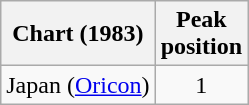<table class="wikitable sortable plainrowheaders">
<tr>
<th scope="col">Chart (1983)</th>
<th scope="col">Peak<br>position</th>
</tr>
<tr>
<td>Japan (<a href='#'>Oricon</a>)</td>
<td style="text-align:center;">1</td>
</tr>
</table>
